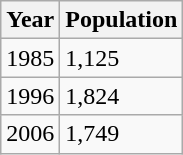<table class="wikitable">
<tr>
<th>Year</th>
<th>Population</th>
</tr>
<tr>
<td>1985</td>
<td>1,125</td>
</tr>
<tr>
<td>1996</td>
<td>1,824</td>
</tr>
<tr>
<td>2006</td>
<td>1,749</td>
</tr>
</table>
